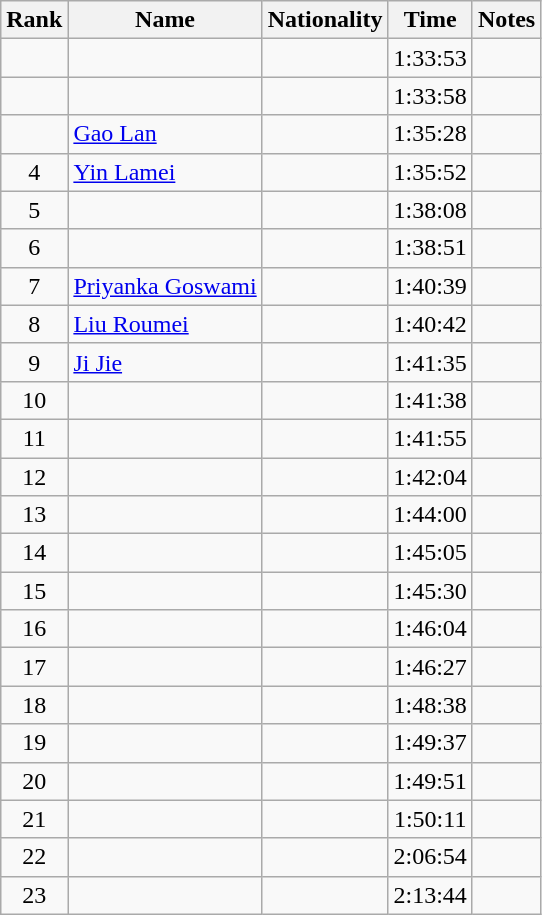<table class="wikitable sortable" style="text-align:center">
<tr>
<th>Rank</th>
<th>Name</th>
<th>Nationality</th>
<th>Time</th>
<th>Notes</th>
</tr>
<tr>
<td></td>
<td align=left></td>
<td align=left></td>
<td>1:33:53</td>
<td></td>
</tr>
<tr>
<td></td>
<td align=left></td>
<td align=left></td>
<td>1:33:58</td>
<td></td>
</tr>
<tr>
<td></td>
<td align=left><a href='#'>Gao Lan</a></td>
<td align=left></td>
<td>1:35:28</td>
<td></td>
</tr>
<tr>
<td>4</td>
<td align=left><a href='#'>Yin Lamei</a></td>
<td align=left></td>
<td>1:35:52</td>
<td></td>
</tr>
<tr>
<td>5</td>
<td align=left></td>
<td align=left></td>
<td>1:38:08</td>
<td></td>
</tr>
<tr>
<td>6</td>
<td align=left></td>
<td align=left></td>
<td>1:38:51</td>
<td></td>
</tr>
<tr>
<td>7</td>
<td align=left><a href='#'>Priyanka Goswami</a></td>
<td align=left></td>
<td>1:40:39</td>
<td></td>
</tr>
<tr>
<td>8</td>
<td align=left><a href='#'>Liu Roumei</a></td>
<td align=left></td>
<td>1:40:42</td>
<td></td>
</tr>
<tr>
<td>9</td>
<td align=left><a href='#'>Ji Jie</a></td>
<td align=left></td>
<td>1:41:35</td>
<td></td>
</tr>
<tr>
<td>10</td>
<td align=left></td>
<td align=left></td>
<td>1:41:38</td>
<td></td>
</tr>
<tr>
<td>11</td>
<td align=left></td>
<td align=left></td>
<td>1:41:55</td>
<td></td>
</tr>
<tr>
<td>12</td>
<td align=left></td>
<td align=left></td>
<td>1:42:04</td>
<td></td>
</tr>
<tr>
<td>13</td>
<td align=left></td>
<td align=left></td>
<td>1:44:00</td>
<td></td>
</tr>
<tr>
<td>14</td>
<td align=left></td>
<td align=left></td>
<td>1:45:05</td>
<td></td>
</tr>
<tr>
<td>15</td>
<td align=left></td>
<td align=left></td>
<td>1:45:30</td>
<td></td>
</tr>
<tr>
<td>16</td>
<td align=left></td>
<td align=left></td>
<td>1:46:04</td>
<td></td>
</tr>
<tr>
<td>17</td>
<td align=left></td>
<td align=left></td>
<td>1:46:27</td>
<td></td>
</tr>
<tr>
<td>18</td>
<td align=left></td>
<td align=left></td>
<td>1:48:38</td>
<td></td>
</tr>
<tr>
<td>19</td>
<td align=left></td>
<td align=left></td>
<td>1:49:37</td>
<td></td>
</tr>
<tr>
<td>20</td>
<td align=left></td>
<td align=left></td>
<td>1:49:51</td>
<td></td>
</tr>
<tr>
<td>21</td>
<td align=left></td>
<td align=left></td>
<td>1:50:11</td>
<td></td>
</tr>
<tr>
<td>22</td>
<td align=left></td>
<td align=left></td>
<td>2:06:54</td>
<td></td>
</tr>
<tr>
<td>23</td>
<td align=left></td>
<td align=left></td>
<td>2:13:44</td>
<td></td>
</tr>
</table>
